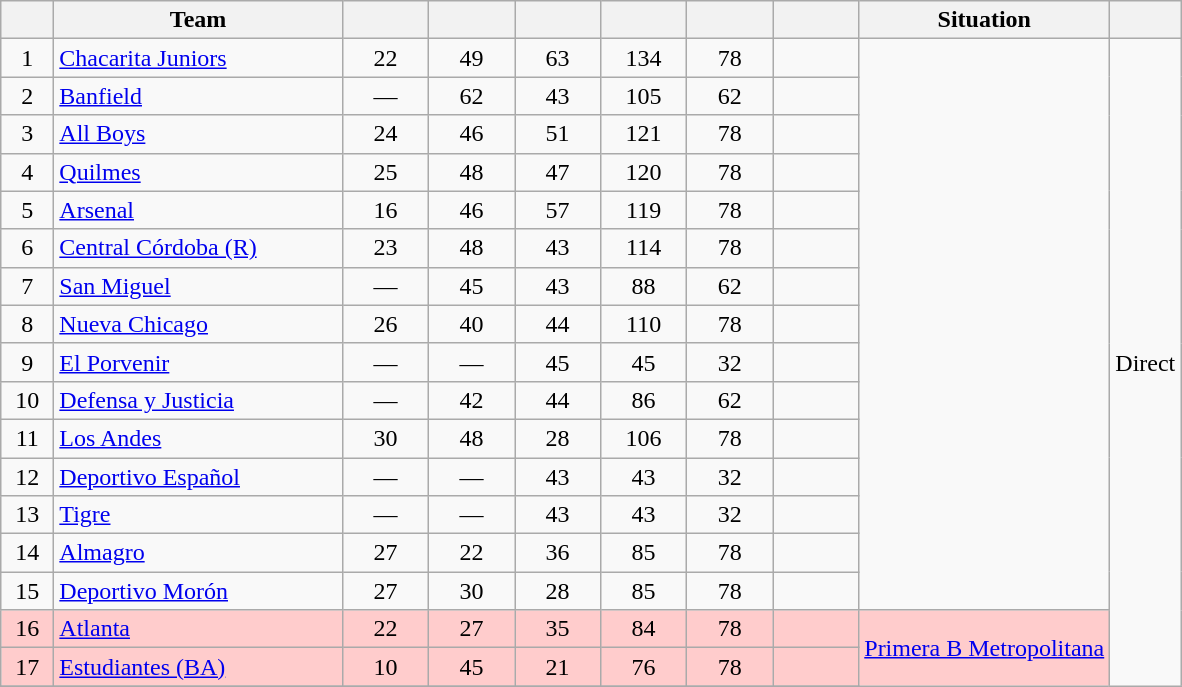<table class="wikitable" style="text-align: center;">
<tr>
<th width=28><br></th>
<th width=185>Team</th>
<th width=50></th>
<th width=50></th>
<th width=50></th>
<th width=50></th>
<th width=50></th>
<th width=50><br></th>
<th>Situation</th>
<th><br></th>
</tr>
<tr>
<td>1</td>
<td align="left"><a href='#'>Chacarita Juniors</a></td>
<td>22</td>
<td>49</td>
<td>63</td>
<td>134</td>
<td>78</td>
<td><strong></strong></td>
<td rowspan=15></td>
<td rowspan=18>Direct</td>
</tr>
<tr>
<td>2</td>
<td align="left"><a href='#'>Banfield</a></td>
<td>—</td>
<td>62</td>
<td>43</td>
<td>105</td>
<td>62</td>
<td><strong></strong></td>
</tr>
<tr>
<td>3</td>
<td align="left"><a href='#'>All Boys</a></td>
<td>24</td>
<td>46</td>
<td>51</td>
<td>121</td>
<td>78</td>
<td><strong></strong></td>
</tr>
<tr>
<td>4</td>
<td align="left"><a href='#'>Quilmes</a></td>
<td>25</td>
<td>48</td>
<td>47</td>
<td>120</td>
<td>78</td>
<td><strong></strong></td>
</tr>
<tr>
<td>5</td>
<td align="left"><a href='#'>Arsenal</a></td>
<td>16</td>
<td>46</td>
<td>57</td>
<td>119</td>
<td>78</td>
<td><strong></strong></td>
</tr>
<tr>
<td>6</td>
<td align="left"><a href='#'>Central Córdoba (R)</a></td>
<td>23</td>
<td>48</td>
<td>43</td>
<td>114</td>
<td>78</td>
<td><strong></strong></td>
</tr>
<tr>
<td>7</td>
<td align="left"><a href='#'>San Miguel</a></td>
<td>—</td>
<td>45</td>
<td>43</td>
<td>88</td>
<td>62</td>
<td><strong></strong></td>
</tr>
<tr>
<td>8</td>
<td align="left"><a href='#'>Nueva Chicago</a></td>
<td>26</td>
<td>40</td>
<td>44</td>
<td>110</td>
<td>78</td>
<td><strong></strong></td>
</tr>
<tr>
<td>9</td>
<td align="left"><a href='#'>El Porvenir</a></td>
<td>—</td>
<td>—</td>
<td>45</td>
<td>45</td>
<td>32</td>
<td><strong></strong></td>
</tr>
<tr>
<td>10</td>
<td align="left"><a href='#'>Defensa y Justicia</a></td>
<td>—</td>
<td>42</td>
<td>44</td>
<td>86</td>
<td>62</td>
<td><strong></strong></td>
</tr>
<tr>
<td>11</td>
<td align="left"><a href='#'>Los Andes</a></td>
<td>30</td>
<td>48</td>
<td>28</td>
<td>106</td>
<td>78</td>
<td><strong></strong></td>
</tr>
<tr>
<td>12</td>
<td align="left"><a href='#'>Deportivo Español</a></td>
<td>—</td>
<td>—</td>
<td>43</td>
<td>43</td>
<td>32</td>
<td><strong></strong></td>
</tr>
<tr>
<td>13</td>
<td align="left"><a href='#'>Tigre</a></td>
<td>—</td>
<td>—</td>
<td>43</td>
<td>43</td>
<td>32</td>
<td><strong></strong></td>
</tr>
<tr>
<td>14</td>
<td align="left"><a href='#'>Almagro</a></td>
<td>27</td>
<td>22</td>
<td>36</td>
<td>85</td>
<td>78</td>
<td><strong></strong></td>
</tr>
<tr>
<td>15</td>
<td align="left"><a href='#'>Deportivo Morón</a></td>
<td>27</td>
<td>30</td>
<td>28</td>
<td>85</td>
<td>78</td>
<td><strong></strong></td>
</tr>
<tr bgcolor=#FFcccc>
<td>16</td>
<td align="left"><a href='#'>Atlanta</a></td>
<td>22</td>
<td>27</td>
<td>35</td>
<td>84</td>
<td>78</td>
<td><strong></strong></td>
<td rowspan=14><a href='#'>Primera B Metropolitana</a></td>
</tr>
<tr bgcolor=#FFcccc>
<td>17</td>
<td align="left"><a href='#'>Estudiantes (BA)</a></td>
<td>10</td>
<td>45</td>
<td>21</td>
<td>76</td>
<td>78</td>
<td><strong></strong></td>
</tr>
<tr bgcolor=#FFcccc>
</tr>
</table>
